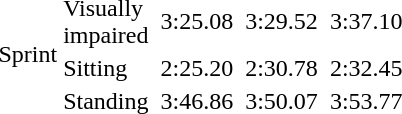<table>
<tr>
<td rowspan="3">Sprint<br></td>
<td>Visually<br>impaired</td>
<td></td>
<td>3:25.08</td>
<td></td>
<td>3:29.52</td>
<td></td>
<td>3:37.10</td>
</tr>
<tr>
<td>Sitting</td>
<td></td>
<td>2:25.20</td>
<td></td>
<td>2:30.78</td>
<td></td>
<td>2:32.45</td>
</tr>
<tr>
<td>Standing</td>
<td></td>
<td>3:46.86</td>
<td></td>
<td>3:50.07</td>
<td></td>
<td>3:53.77</td>
</tr>
</table>
